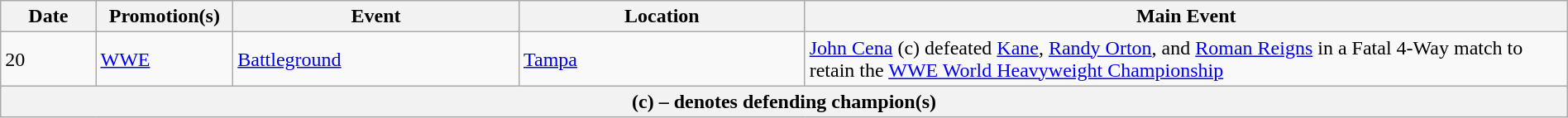<table class="wikitable" style="width:100%;">
<tr>
<th width=5%>Date</th>
<th width=5%>Promotion(s)</th>
<th width=15%>Event</th>
<th width=15%>Location</th>
<th width=40%>Main Event</th>
</tr>
<tr>
<td>20</td>
<td><a href='#'>WWE</a></td>
<td><a href='#'>Battleground</a></td>
<td><a href='#'>Tampa</a></td>
<td><a href='#'>John Cena</a> (c) defeated <a href='#'>Kane</a>, <a href='#'>Randy Orton</a>, and <a href='#'>Roman Reigns</a> in a Fatal 4-Way match to retain the <a href='#'>WWE World Heavyweight Championship</a></td>
</tr>
<tr>
<th colspan="6">(c) – denotes defending champion(s)</th>
</tr>
</table>
